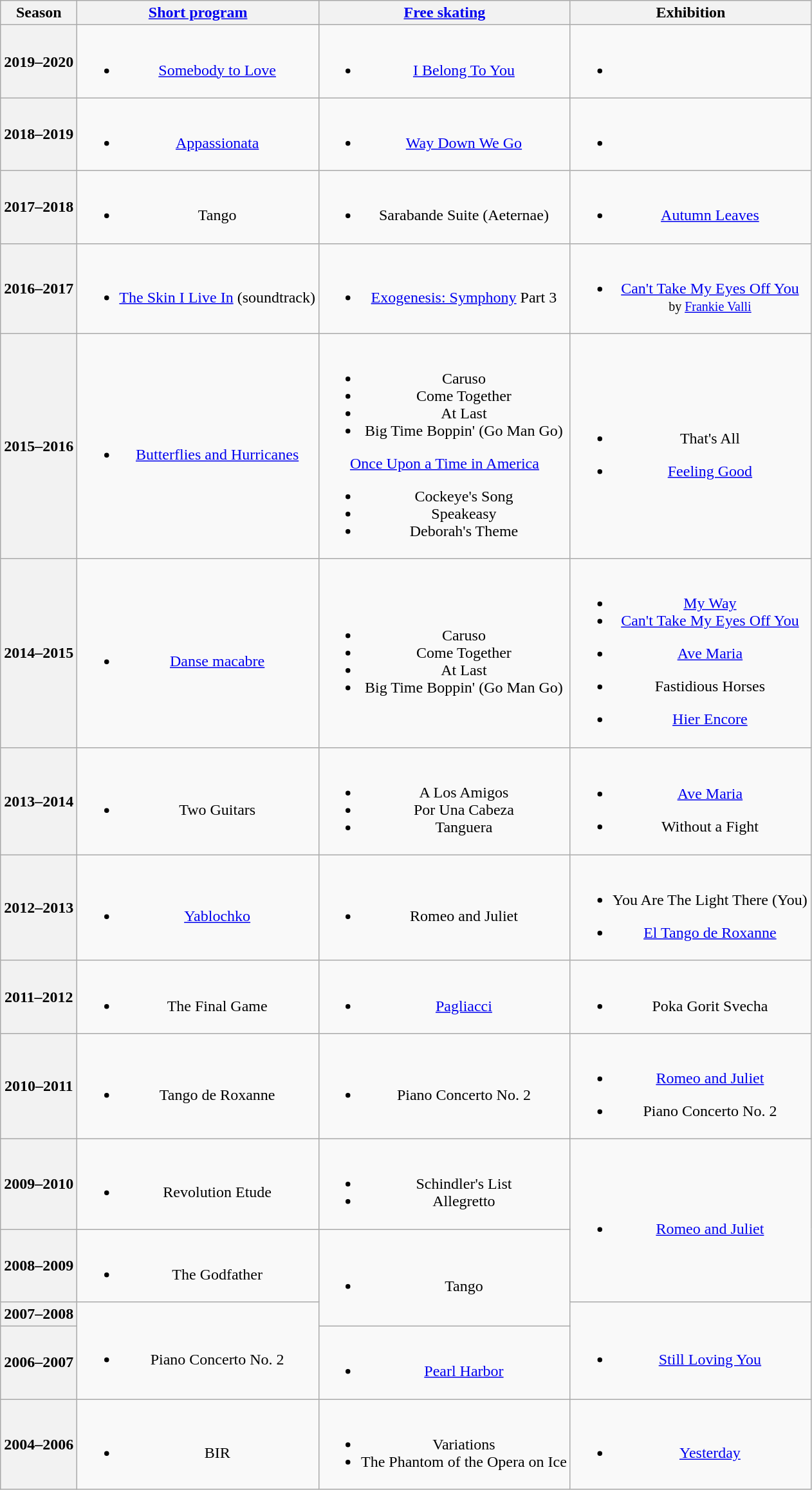<table class="wikitable" style="text-align:center">
<tr>
<th>Season</th>
<th><a href='#'>Short program</a></th>
<th><a href='#'>Free skating</a></th>
<th>Exhibition</th>
</tr>
<tr>
<th>2019–2020 </th>
<td><br><ul><li><a href='#'>Somebody to Love</a> <br> </li></ul></td>
<td><br><ul><li><a href='#'>I Belong To You</a> <br> </li></ul></td>
<td><br><ul><li></li></ul></td>
</tr>
<tr>
<th>2018–2019 <br> </th>
<td><br><ul><li><a href='#'>Appassionata</a> <br> </li></ul></td>
<td><br><ul><li><a href='#'>Way Down We Go</a> <br> </li></ul></td>
<td><br><ul><li></li></ul></td>
</tr>
<tr>
<th>2017–2018 <br> </th>
<td><br><ul><li>Tango <br> </li></ul></td>
<td><br><ul><li>Sarabande Suite (Aeternae) <br> </li></ul></td>
<td><br><ul><li><a href='#'>Autumn Leaves</a> <br> </li></ul></td>
</tr>
<tr>
<th>2016–2017 <br> </th>
<td><br><ul><li><a href='#'>The Skin I Live In</a> (soundtrack) <br> </li></ul></td>
<td><br><ul><li><a href='#'>Exogenesis: Symphony</a> Part 3 <br> </li></ul></td>
<td><br><ul><li><a href='#'>Can't Take My Eyes Off You</a><br><small>by <a href='#'>Frankie Valli</a></small></li></ul></td>
</tr>
<tr>
<th>2015–2016 <br> </th>
<td><br><ul><li><a href='#'>Butterflies and Hurricanes</a> <br></li></ul></td>
<td><br><ul><li>Caruso <br></li><li>Come Together <br></li><li>At Last <br></li><li>Big Time Boppin' (Go Man Go) <br></li></ul><a href='#'>Once Upon a Time in America</a> <br><ul><li>Cockeye's Song</li><li>Speakeasy</li><li>Deborah's Theme <br> </li></ul></td>
<td><br><ul><li>That's All <br></li></ul><ul><li><a href='#'>Feeling Good</a> <br></li></ul></td>
</tr>
<tr>
<th>2014–2015 <br> </th>
<td><br><ul><li><a href='#'>Danse macabre</a> <br></li></ul></td>
<td><br><ul><li>Caruso <br></li><li>Come Together <br></li><li>At Last <br></li><li>Big Time Boppin' (Go Man Go) <br></li></ul></td>
<td><br><ul><li><a href='#'>My Way</a></li><li><a href='#'>Can't Take My Eyes Off You</a> <br></li></ul><ul><li><a href='#'>Ave Maria</a> <br></li></ul><ul><li>Fastidious Horses <br></li></ul><ul><li><a href='#'>Hier Encore</a> <br></li></ul></td>
</tr>
<tr>
<th>2013–2014 <br> </th>
<td><br><ul><li>Two Guitars <br></li></ul></td>
<td><br><ul><li>A Los Amigos <br></li><li>Por Una Cabeza <br></li><li>Tanguera <br></li></ul></td>
<td><br><ul><li><a href='#'>Ave Maria</a> <br></li></ul><ul><li>Without a Fight <br></li></ul></td>
</tr>
<tr>
<th>2012–2013 <br> </th>
<td><br><ul><li><a href='#'>Yablochko</a> <br></li></ul></td>
<td><br><ul><li>Romeo and Juliet <br></li></ul></td>
<td><br><ul><li>You Are The Light There (You) <br></li></ul><ul><li><a href='#'>El Tango de Roxanne</a> <br></li></ul></td>
</tr>
<tr>
<th>2011–2012 <br> </th>
<td><br><ul><li>The Final Game <br></li></ul></td>
<td><br><ul><li><a href='#'>Pagliacci</a> <br></li></ul></td>
<td><br><ul><li>Poka Gorit Svecha <br></li></ul></td>
</tr>
<tr>
<th>2010–2011 <br> </th>
<td><br><ul><li>Tango de Roxanne <br></li></ul></td>
<td><br><ul><li>Piano Concerto No. 2 <br></li></ul></td>
<td><br><ul><li><a href='#'>Romeo and Juliet</a> <br></li></ul><ul><li>Piano Concerto No. 2 <br></li></ul></td>
</tr>
<tr>
<th>2009–2010 <br> </th>
<td><br><ul><li>Revolution Etude <br></li></ul></td>
<td><br><ul><li>Schindler's List <br></li><li>Allegretto <br></li></ul></td>
<td rowspan=2><br><ul><li><a href='#'>Romeo and Juliet</a> <br></li></ul></td>
</tr>
<tr>
<th>2008–2009 <br> </th>
<td><br><ul><li>The Godfather <br></li></ul></td>
<td rowspan=2><br><ul><li>Tango <br></li></ul></td>
</tr>
<tr>
<th>2007–2008 <br> </th>
<td rowspan=2><br><ul><li>Piano Concerto No. 2 <br></li></ul></td>
<td rowspan=2><br><ul><li><a href='#'>Still Loving You</a> <br></li></ul></td>
</tr>
<tr>
<th>2006–2007 <br> </th>
<td><br><ul><li><a href='#'>Pearl Harbor</a> <br></li></ul></td>
</tr>
<tr>
<th>2004–2006 <br> </th>
<td><br><ul><li>BIR <br></li></ul></td>
<td><br><ul><li>Variations <br></li><li>The Phantom of the Opera on Ice <br></li></ul></td>
<td><br><ul><li><a href='#'>Yesterday</a> <br></li></ul></td>
</tr>
</table>
